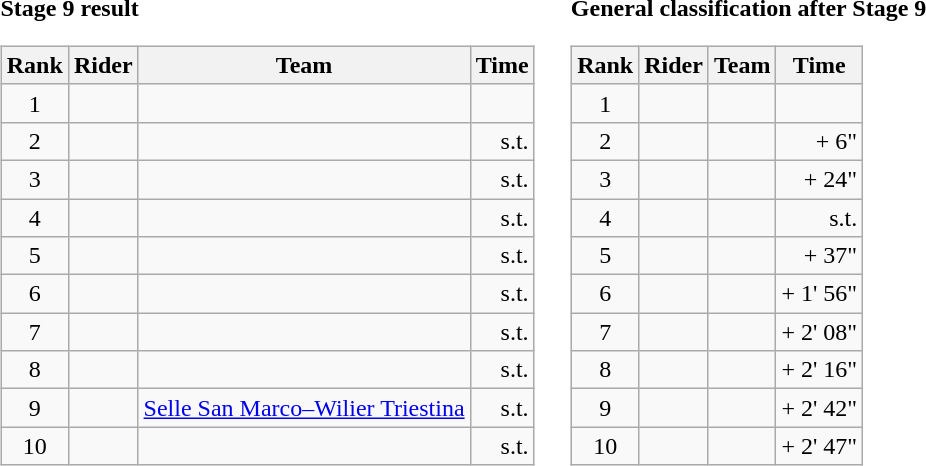<table>
<tr>
<td><strong>Stage 9 result</strong><br><table class="wikitable">
<tr>
<th scope="col">Rank</th>
<th scope="col">Rider</th>
<th scope="col">Team</th>
<th scope="col">Time</th>
</tr>
<tr>
<td style="text-align:center;">1</td>
<td></td>
<td></td>
<td style="text-align:right;"></td>
</tr>
<tr>
<td style="text-align:center;">2</td>
<td></td>
<td></td>
<td style="text-align:right;">s.t.</td>
</tr>
<tr>
<td style="text-align:center;">3</td>
<td></td>
<td></td>
<td style="text-align:right;">s.t.</td>
</tr>
<tr>
<td style="text-align:center;">4</td>
<td></td>
<td></td>
<td style="text-align:right;">s.t.</td>
</tr>
<tr>
<td style="text-align:center;">5</td>
<td></td>
<td></td>
<td style="text-align:right;">s.t.</td>
</tr>
<tr>
<td style="text-align:center;">6</td>
<td></td>
<td></td>
<td style="text-align:right;">s.t.</td>
</tr>
<tr>
<td style="text-align:center;">7</td>
<td></td>
<td></td>
<td style="text-align:right;">s.t.</td>
</tr>
<tr>
<td style="text-align:center;">8</td>
<td></td>
<td></td>
<td style="text-align:right;">s.t.</td>
</tr>
<tr>
<td style="text-align:center;">9</td>
<td></td>
<td><a href='#'>Selle San Marco–Wilier Triestina</a></td>
<td style="text-align:right;">s.t.</td>
</tr>
<tr>
<td style="text-align:center;">10</td>
<td></td>
<td></td>
<td style="text-align:right;">s.t.</td>
</tr>
</table>
</td>
<td></td>
<td><strong>General classification after Stage 9</strong><br><table class="wikitable">
<tr>
<th scope="col">Rank</th>
<th scope="col">Rider</th>
<th scope="col">Team</th>
<th scope="col">Time</th>
</tr>
<tr>
<td style="text-align:center;">1</td>
<td></td>
<td></td>
<td style="text-align:right;"></td>
</tr>
<tr>
<td style="text-align:center;">2</td>
<td></td>
<td></td>
<td style="text-align:right;">+ 6"</td>
</tr>
<tr>
<td style="text-align:center;">3</td>
<td></td>
<td></td>
<td style="text-align:right;">+ 24"</td>
</tr>
<tr>
<td style="text-align:center;">4</td>
<td></td>
<td></td>
<td style="text-align:right;">s.t.</td>
</tr>
<tr>
<td style="text-align:center;">5</td>
<td></td>
<td></td>
<td style="text-align:right;">+ 37"</td>
</tr>
<tr>
<td style="text-align:center;">6</td>
<td></td>
<td></td>
<td style="text-align:right;">+ 1' 56"</td>
</tr>
<tr>
<td style="text-align:center;">7</td>
<td></td>
<td></td>
<td style="text-align:right;">+ 2' 08"</td>
</tr>
<tr>
<td style="text-align:center;">8</td>
<td></td>
<td></td>
<td style="text-align:right;">+ 2' 16"</td>
</tr>
<tr>
<td style="text-align:center;">9</td>
<td></td>
<td></td>
<td style="text-align:right;">+ 2' 42"</td>
</tr>
<tr>
<td style="text-align:center;">10</td>
<td></td>
<td></td>
<td style="text-align:right;">+ 2' 47"</td>
</tr>
</table>
</td>
</tr>
</table>
